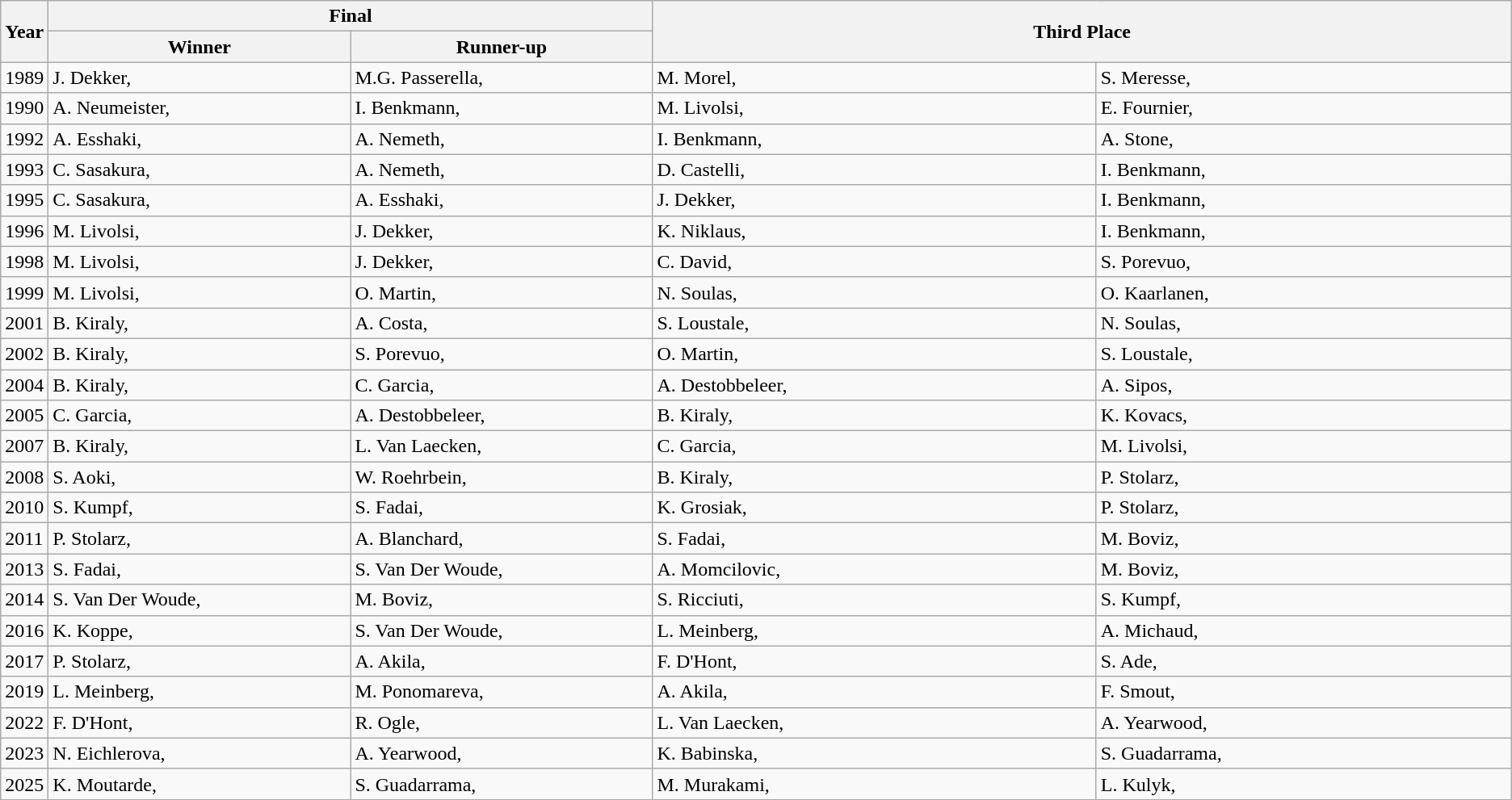<table class="wikitable" border="1">
<tr>
<th rowspan=2 width=3%>Year</th>
<th colspan=2>Final</th>
<th rowspan=2 colspan=2>Third Place</th>
</tr>
<tr>
<th width=20%>Winner</th>
<th width=20%>Runner-up</th>
</tr>
<tr>
<td>1989</td>
<td>J. Dekker, </td>
<td>M.G. Passerella, </td>
<td>M. Morel, </td>
<td>S. Meresse, </td>
</tr>
<tr>
<td>1990</td>
<td>A. Neumeister, </td>
<td>I. Benkmann, </td>
<td>M. Livolsi, </td>
<td>E. Fournier, </td>
</tr>
<tr>
<td>1992</td>
<td>A. Esshaki, </td>
<td>A. Nemeth, </td>
<td>I. Benkmann, </td>
<td>A. Stone, </td>
</tr>
<tr>
<td>1993</td>
<td>C. Sasakura, </td>
<td>A. Nemeth, </td>
<td>D. Castelli, </td>
<td>I. Benkmann, </td>
</tr>
<tr>
<td>1995</td>
<td>C. Sasakura, </td>
<td>A. Esshaki, </td>
<td>J. Dekker, </td>
<td>I. Benkmann, </td>
</tr>
<tr>
<td>1996</td>
<td>M. Livolsi, </td>
<td>J. Dekker, </td>
<td>K. Niklaus, </td>
<td>I. Benkmann, </td>
</tr>
<tr>
<td>1998</td>
<td>M. Livolsi, </td>
<td>J. Dekker, </td>
<td>C. David, </td>
<td>S. Porevuo, </td>
</tr>
<tr>
<td>1999</td>
<td>M. Livolsi, </td>
<td>O. Martin, </td>
<td>N. Soulas, </td>
<td>O. Kaarlanen,</td>
</tr>
<tr>
<td>2001</td>
<td>B. Kiraly, </td>
<td>A. Costa, </td>
<td>S. Loustale, </td>
<td>N. Soulas, </td>
</tr>
<tr>
<td>2002</td>
<td>B. Kiraly, </td>
<td>S. Porevuo, </td>
<td>O. Martin, </td>
<td>S. Loustale, </td>
</tr>
<tr>
<td>2004</td>
<td>B. Kiraly, </td>
<td>C. Garcia, </td>
<td>A. Destobbeleer, </td>
<td>A. Sipos, </td>
</tr>
<tr>
<td>2005</td>
<td>C. Garcia, </td>
<td>A. Destobbeleer, </td>
<td>B. Kiraly, </td>
<td>K. Kovacs, </td>
</tr>
<tr>
<td>2007</td>
<td>B. Kiraly, </td>
<td>L. Van Laecken, </td>
<td>C. Garcia, </td>
<td>M. Livolsi, </td>
</tr>
<tr>
<td>2008</td>
<td>S. Aoki, </td>
<td>W. Roehrbein, </td>
<td>B. Kiraly, </td>
<td>P. Stolarz, </td>
</tr>
<tr>
<td>2010</td>
<td>S. Kumpf, </td>
<td>S. Fadai, </td>
<td>K. Grosiak, </td>
<td>P. Stolarz, </td>
</tr>
<tr>
<td>2011</td>
<td>P. Stolarz, </td>
<td>A. Blanchard, </td>
<td>S. Fadai, </td>
<td>M. Boviz, </td>
</tr>
<tr>
<td>2013</td>
<td>S. Fadai, </td>
<td>S. Van Der Woude, </td>
<td>A. Momcilovic, </td>
<td>M. Boviz, </td>
</tr>
<tr>
<td>2014</td>
<td>S. Van Der Woude, </td>
<td>M. Boviz, </td>
<td>S. Ricciuti, </td>
<td>S. Kumpf, </td>
</tr>
<tr>
<td>2016</td>
<td>K. Koppe, </td>
<td>S. Van Der Woude, </td>
<td>L. Meinberg, </td>
<td>A. Michaud, </td>
</tr>
<tr>
<td>2017</td>
<td>P. Stolarz, </td>
<td>A. Akila, </td>
<td>F. D'Hont, </td>
<td>S. Ade, </td>
</tr>
<tr>
<td>2019</td>
<td>L. Meinberg, </td>
<td>M. Ponomareva, </td>
<td>A. Akila, </td>
<td>F. Smout, </td>
</tr>
<tr>
<td>2022</td>
<td>F. D'Hont, </td>
<td>R. Ogle, </td>
<td>L. Van Laecken, </td>
<td>A. Yearwood, </td>
</tr>
<tr>
<td>2023</td>
<td>N. Eichlerova, </td>
<td>A. Yearwood, </td>
<td>K. Babinska, </td>
<td>S. Guadarrama, </td>
</tr>
<tr>
<td>2025</td>
<td>K. Moutarde, </td>
<td>S. Guadarrama, </td>
<td>M. Murakami, </td>
<td>L. Kulyk, </td>
</tr>
</table>
